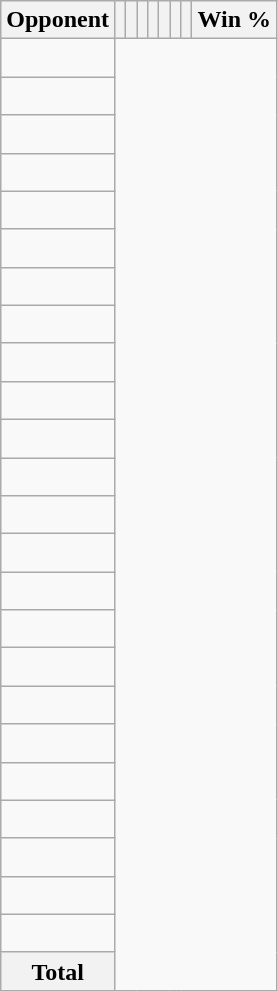<table class="wikitable sortable collapsible collapsed" style="text-align: center;">
<tr>
<th>Opponent</th>
<th></th>
<th></th>
<th></th>
<th></th>
<th></th>
<th></th>
<th></th>
<th>Win %</th>
</tr>
<tr>
<td align="left"><br></td>
</tr>
<tr>
<td align="left"><br></td>
</tr>
<tr>
<td align="left"><br></td>
</tr>
<tr>
<td align="left"><br></td>
</tr>
<tr>
<td align="left"><br></td>
</tr>
<tr>
<td align="left"><br></td>
</tr>
<tr>
<td align="left"><br></td>
</tr>
<tr>
<td align="left"><br></td>
</tr>
<tr>
<td align="left"><br></td>
</tr>
<tr>
<td align="left"><br></td>
</tr>
<tr>
<td align="left"><br></td>
</tr>
<tr>
<td align="left"><br></td>
</tr>
<tr>
<td align="left"><br></td>
</tr>
<tr>
<td align="left"><br></td>
</tr>
<tr>
<td align="left"><br></td>
</tr>
<tr>
<td align="left"><br></td>
</tr>
<tr>
<td align="left"><br></td>
</tr>
<tr>
<td align="left"><br></td>
</tr>
<tr>
<td align="left"><br></td>
</tr>
<tr>
<td align="left"><br></td>
</tr>
<tr>
<td align="left"><br></td>
</tr>
<tr>
<td align="left"><br></td>
</tr>
<tr>
<td align="left"><br></td>
</tr>
<tr>
<td align="left"><br></td>
</tr>
<tr class="sortbottom">
<th>Total<br></th>
</tr>
</table>
